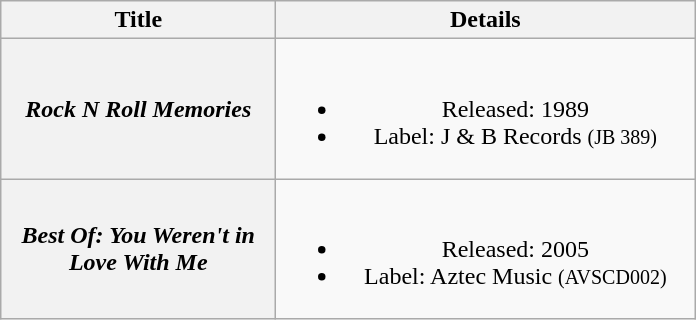<table class="wikitable plainrowheaders" style="text-align:center;" border="1">
<tr>
<th scope="col" style="width:11em;">Title</th>
<th scope="col" style="width:17em;">Details</th>
</tr>
<tr>
<th scope="row"><em>Rock N Roll Memories</em></th>
<td><br><ul><li>Released: 1989</li><li>Label: J & B Records <small>(JB 389)</small></li></ul></td>
</tr>
<tr>
<th scope="row"><em>Best Of: You Weren't in Love With Me</em></th>
<td><br><ul><li>Released: 2005</li><li>Label: Aztec Music <small>(AVSCD002)</small></li></ul></td>
</tr>
</table>
